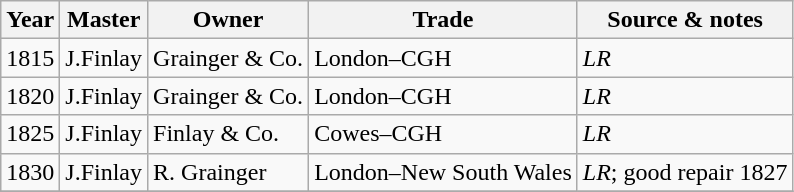<table class="sortable wikitable">
<tr>
<th>Year</th>
<th>Master</th>
<th>Owner</th>
<th>Trade</th>
<th>Source & notes</th>
</tr>
<tr>
<td>1815</td>
<td>J.Finlay</td>
<td>Grainger & Co.</td>
<td>London–CGH</td>
<td><em>LR</em></td>
</tr>
<tr>
<td>1820</td>
<td>J.Finlay</td>
<td>Grainger & Co.</td>
<td>London–CGH</td>
<td><em>LR</em></td>
</tr>
<tr>
<td>1825</td>
<td>J.Finlay</td>
<td>Finlay & Co.</td>
<td>Cowes–CGH</td>
<td><em>LR</em></td>
</tr>
<tr>
<td>1830</td>
<td>J.Finlay</td>
<td>R. Grainger</td>
<td>London–New South Wales</td>
<td><em>LR</em>; good repair 1827</td>
</tr>
<tr>
</tr>
</table>
